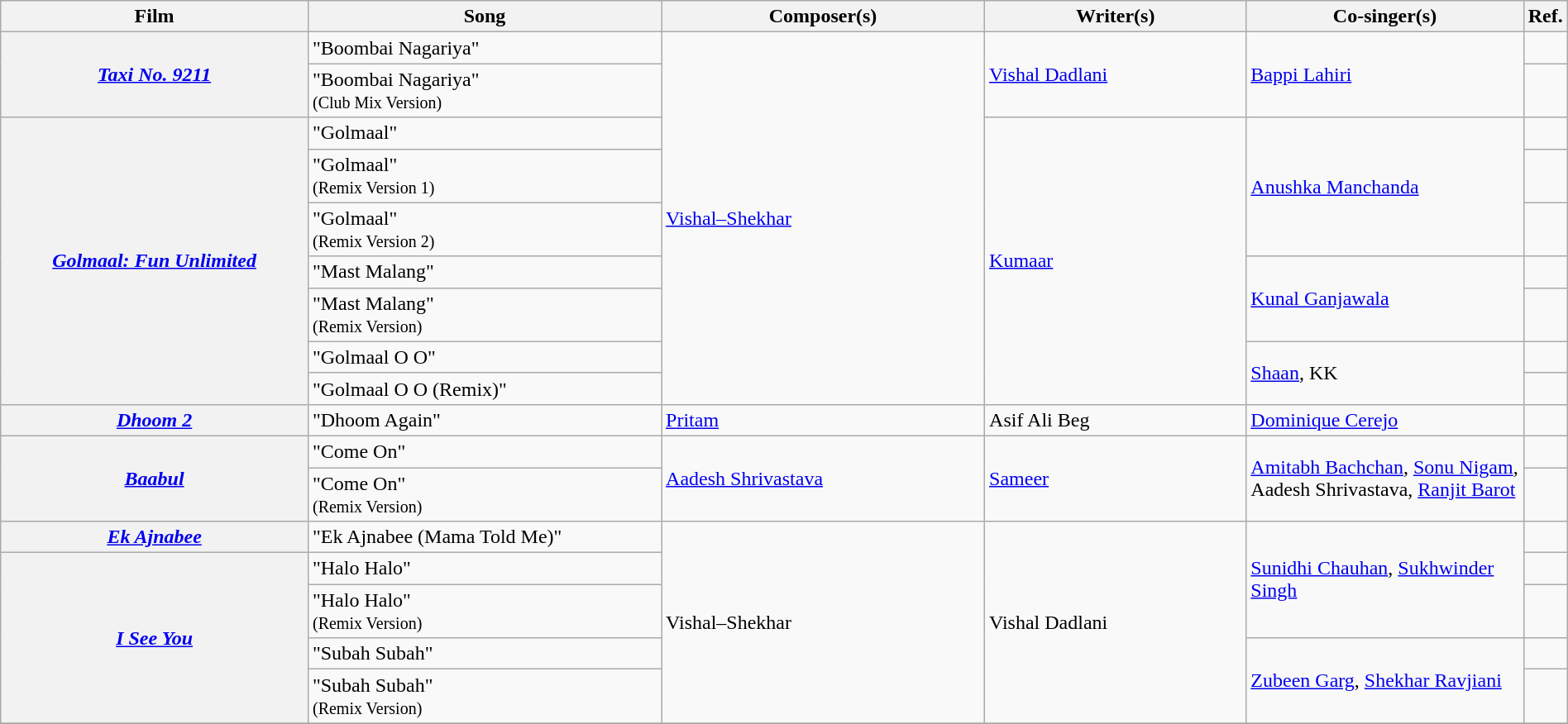<table class="wikitable plainrowheaders" width="100%" textcolor:#000;">
<tr>
<th scope="col" width=20%><strong>Film</strong></th>
<th scope="col" width=23%><strong>Song</strong></th>
<th scope="col" width=21%><strong>Composer(s)</strong></th>
<th scope="col" width=17%><strong>Writer(s)</strong></th>
<th scope="col" width=18%><strong>Co-singer(s)</strong></th>
<th scope="col" width=1%><strong>Ref.</strong></th>
</tr>
<tr>
<th scope="row" rowspan="2"><em><a href='#'>Taxi No. 9211</a></em></th>
<td>"Boombai Nagariya"</td>
<td rowspan="9"><a href='#'>Vishal–Shekhar</a></td>
<td rowspan="2"><a href='#'>Vishal Dadlani</a></td>
<td rowspan="2"><a href='#'>Bappi Lahiri</a></td>
<td></td>
</tr>
<tr>
<td>"Boombai Nagariya"<br><small>(Club Mix Version)</small></td>
<td></td>
</tr>
<tr>
<th scope="row" rowspan="7"><em><a href='#'>Golmaal: Fun Unlimited</a></em></th>
<td>"Golmaal"</td>
<td rowspan="7"><a href='#'>Kumaar</a></td>
<td rowspan="3"><a href='#'>Anushka Manchanda</a></td>
<td></td>
</tr>
<tr>
<td>"Golmaal"<br><small>(Remix Version 1)</small></td>
<td></td>
</tr>
<tr>
<td>"Golmaal"<br><small>(Remix Version 2)</small></td>
<td></td>
</tr>
<tr>
<td>"Mast Malang"</td>
<td rowspan="2"><a href='#'>Kunal Ganjawala</a></td>
<td></td>
</tr>
<tr>
<td>"Mast Malang"<br><small>(Remix Version)</small></td>
<td></td>
</tr>
<tr>
<td>"Golmaal O O"</td>
<td rowspan=2><a href='#'>Shaan</a>, KK</td>
<td></td>
</tr>
<tr>
<td>"Golmaal O O (Remix)"</td>
<td></td>
</tr>
<tr>
<th scope="row"><em><a href='#'>Dhoom 2</a></em></th>
<td>"Dhoom Again"</td>
<td><a href='#'>Pritam</a></td>
<td>Asif Ali Beg</td>
<td><a href='#'>Dominique Cerejo</a></td>
<td></td>
</tr>
<tr>
<th scope="row" rowspan="2"><em><a href='#'>Baabul</a></em></th>
<td>"Come On"</td>
<td rowspan="2"><a href='#'>Aadesh Shrivastava</a></td>
<td rowspan="2"><a href='#'>Sameer</a></td>
<td rowspan="2"><a href='#'>Amitabh Bachchan</a>, <a href='#'>Sonu Nigam</a>, Aadesh Shrivastava, <a href='#'>Ranjit Barot</a></td>
<td></td>
</tr>
<tr>
<td>"Come On"<br><small>(Remix Version)</small></td>
<td></td>
</tr>
<tr>
<th scope="row"><em><a href='#'>Ek Ajnabee</a></em></th>
<td>"Ek Ajnabee (Mama Told Me)"</td>
<td rowspan="5">Vishal–Shekhar</td>
<td rowspan="5">Vishal Dadlani</td>
<td rowspan="3"><a href='#'>Sunidhi Chauhan</a>, <a href='#'>Sukhwinder Singh</a></td>
<td></td>
</tr>
<tr>
<th scope="row" rowspan="4"><em><a href='#'>I See You</a></em></th>
<td>"Halo Halo"</td>
<td></td>
</tr>
<tr>
<td>"Halo Halo"<br><small>(Remix Version)</small></td>
<td></td>
</tr>
<tr>
<td>"Subah Subah"</td>
<td rowspan="2"><a href='#'>Zubeen Garg</a>, <a href='#'>Shekhar Ravjiani</a></td>
<td></td>
</tr>
<tr>
<td>"Subah Subah"<br><small>(Remix Version)</small></td>
<td></td>
</tr>
<tr>
</tr>
</table>
